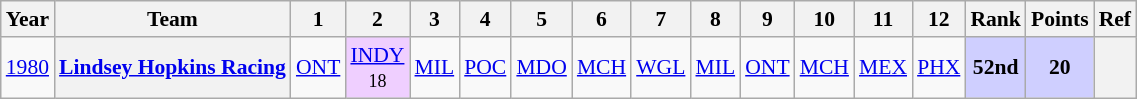<table class="wikitable" style="text-align:center; font-size:90%">
<tr>
<th>Year</th>
<th>Team</th>
<th>1</th>
<th>2</th>
<th>3</th>
<th>4</th>
<th>5</th>
<th>6</th>
<th>7</th>
<th>8</th>
<th>9</th>
<th>10</th>
<th>11</th>
<th>12</th>
<th>Rank</th>
<th>Points</th>
<th>Ref</th>
</tr>
<tr>
<td><a href='#'>1980</a></td>
<th><a href='#'>Lindsey Hopkins Racing</a></th>
<td><a href='#'>ONT</a><br><small></small></td>
<td style="background:#EFCFFF;"><a href='#'>INDY</a><br><small>18</small></td>
<td><a href='#'>MIL</a><br><small></small></td>
<td><a href='#'>POC</a><br><small></small></td>
<td><a href='#'>MDO</a><br><small></small></td>
<td><a href='#'>MCH</a><br><small></small></td>
<td><a href='#'>WGL</a><br><small></small></td>
<td><a href='#'>MIL</a><br><small></small></td>
<td><a href='#'>ONT</a><br><small></small></td>
<td><a href='#'>MCH</a><br><small></small></td>
<td><a href='#'>MEX</a><br><small></small></td>
<td><a href='#'>PHX</a><br><small></small></td>
<td style="background:#CFCFFF;"><strong>52nd</strong></td>
<td style="background:#CFCFFF;"><strong>20</strong></td>
<th></th>
</tr>
</table>
